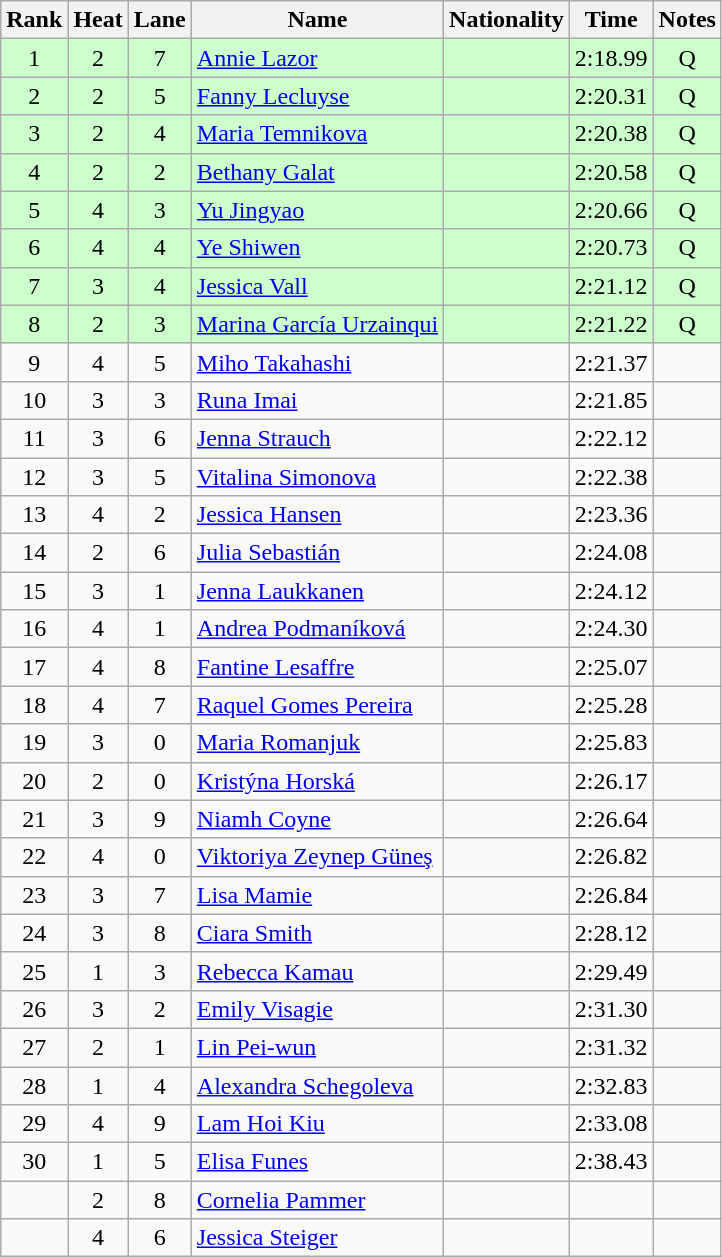<table class="wikitable sortable" style="text-align:center">
<tr>
<th>Rank</th>
<th>Heat</th>
<th>Lane</th>
<th>Name</th>
<th>Nationality</th>
<th>Time</th>
<th>Notes</th>
</tr>
<tr bgcolor=ccffcc>
<td>1</td>
<td>2</td>
<td>7</td>
<td align=left><a href='#'>Annie Lazor</a></td>
<td align=left></td>
<td>2:18.99</td>
<td>Q</td>
</tr>
<tr bgcolor=ccffcc>
<td>2</td>
<td>2</td>
<td>5</td>
<td align=left><a href='#'>Fanny Lecluyse</a></td>
<td align=left></td>
<td>2:20.31</td>
<td>Q</td>
</tr>
<tr bgcolor=ccffcc>
<td>3</td>
<td>2</td>
<td>4</td>
<td align=left><a href='#'>Maria Temnikova</a></td>
<td align=left></td>
<td>2:20.38</td>
<td>Q</td>
</tr>
<tr bgcolor=ccffcc>
<td>4</td>
<td>2</td>
<td>2</td>
<td align=left><a href='#'>Bethany Galat</a></td>
<td align=left></td>
<td>2:20.58</td>
<td>Q</td>
</tr>
<tr bgcolor=ccffcc>
<td>5</td>
<td>4</td>
<td>3</td>
<td align=left><a href='#'>Yu Jingyao</a></td>
<td align=left></td>
<td>2:20.66</td>
<td>Q</td>
</tr>
<tr bgcolor=ccffcc>
<td>6</td>
<td>4</td>
<td>4</td>
<td align=left><a href='#'>Ye Shiwen</a></td>
<td align=left></td>
<td>2:20.73</td>
<td>Q</td>
</tr>
<tr bgcolor=ccffcc>
<td>7</td>
<td>3</td>
<td>4</td>
<td align=left><a href='#'>Jessica Vall</a></td>
<td align=left></td>
<td>2:21.12</td>
<td>Q</td>
</tr>
<tr bgcolor=ccffcc>
<td>8</td>
<td>2</td>
<td>3</td>
<td align=left><a href='#'>Marina García Urzainqui</a></td>
<td align=left></td>
<td>2:21.22</td>
<td>Q</td>
</tr>
<tr>
<td>9</td>
<td>4</td>
<td>5</td>
<td align=left><a href='#'>Miho Takahashi</a></td>
<td align=left></td>
<td>2:21.37</td>
<td></td>
</tr>
<tr>
<td>10</td>
<td>3</td>
<td>3</td>
<td align=left><a href='#'>Runa Imai</a></td>
<td align=left></td>
<td>2:21.85</td>
<td></td>
</tr>
<tr>
<td>11</td>
<td>3</td>
<td>6</td>
<td align=left><a href='#'>Jenna Strauch</a></td>
<td align=left></td>
<td>2:22.12</td>
<td></td>
</tr>
<tr>
<td>12</td>
<td>3</td>
<td>5</td>
<td align=left><a href='#'>Vitalina Simonova</a></td>
<td align=left></td>
<td>2:22.38</td>
<td></td>
</tr>
<tr>
<td>13</td>
<td>4</td>
<td>2</td>
<td align=left><a href='#'>Jessica Hansen</a></td>
<td align=left></td>
<td>2:23.36</td>
<td></td>
</tr>
<tr>
<td>14</td>
<td>2</td>
<td>6</td>
<td align=left><a href='#'>Julia Sebastián</a></td>
<td align=left></td>
<td>2:24.08</td>
<td></td>
</tr>
<tr>
<td>15</td>
<td>3</td>
<td>1</td>
<td align=left><a href='#'>Jenna Laukkanen</a></td>
<td align=left></td>
<td>2:24.12</td>
<td></td>
</tr>
<tr>
<td>16</td>
<td>4</td>
<td>1</td>
<td align=left><a href='#'>Andrea Podmaníková</a></td>
<td align=left></td>
<td>2:24.30</td>
<td></td>
</tr>
<tr>
<td>17</td>
<td>4</td>
<td>8</td>
<td align=left><a href='#'>Fantine Lesaffre</a></td>
<td align=left></td>
<td>2:25.07</td>
<td></td>
</tr>
<tr>
<td>18</td>
<td>4</td>
<td>7</td>
<td align=left><a href='#'>Raquel Gomes Pereira</a></td>
<td align=left></td>
<td>2:25.28</td>
<td></td>
</tr>
<tr>
<td>19</td>
<td>3</td>
<td>0</td>
<td align=left><a href='#'>Maria Romanjuk</a></td>
<td align=left></td>
<td>2:25.83</td>
<td></td>
</tr>
<tr>
<td>20</td>
<td>2</td>
<td>0</td>
<td align=left><a href='#'>Kristýna Horská</a></td>
<td align=left></td>
<td>2:26.17</td>
<td></td>
</tr>
<tr>
<td>21</td>
<td>3</td>
<td>9</td>
<td align=left><a href='#'>Niamh Coyne</a></td>
<td align=left></td>
<td>2:26.64</td>
<td></td>
</tr>
<tr>
<td>22</td>
<td>4</td>
<td>0</td>
<td align=left><a href='#'>Viktoriya Zeynep Güneş</a></td>
<td align=left></td>
<td>2:26.82</td>
<td></td>
</tr>
<tr>
<td>23</td>
<td>3</td>
<td>7</td>
<td align=left><a href='#'>Lisa Mamie</a></td>
<td align=left></td>
<td>2:26.84</td>
<td></td>
</tr>
<tr>
<td>24</td>
<td>3</td>
<td>8</td>
<td align=left><a href='#'>Ciara Smith</a></td>
<td align=left></td>
<td>2:28.12</td>
<td></td>
</tr>
<tr>
<td>25</td>
<td>1</td>
<td>3</td>
<td align=left><a href='#'>Rebecca Kamau</a></td>
<td align=left></td>
<td>2:29.49</td>
<td></td>
</tr>
<tr>
<td>26</td>
<td>3</td>
<td>2</td>
<td align=left><a href='#'>Emily Visagie</a></td>
<td align=left></td>
<td>2:31.30</td>
<td></td>
</tr>
<tr>
<td>27</td>
<td>2</td>
<td>1</td>
<td align=left><a href='#'>Lin Pei-wun</a></td>
<td align=left></td>
<td>2:31.32</td>
<td></td>
</tr>
<tr>
<td>28</td>
<td>1</td>
<td>4</td>
<td align=left><a href='#'>Alexandra Schegoleva</a></td>
<td align=left></td>
<td>2:32.83</td>
<td></td>
</tr>
<tr>
<td>29</td>
<td>4</td>
<td>9</td>
<td align=left><a href='#'>Lam Hoi Kiu</a></td>
<td align=left></td>
<td>2:33.08</td>
<td></td>
</tr>
<tr>
<td>30</td>
<td>1</td>
<td>5</td>
<td align=left><a href='#'>Elisa Funes</a></td>
<td align=left></td>
<td>2:38.43</td>
<td></td>
</tr>
<tr>
<td></td>
<td>2</td>
<td>8</td>
<td align=left><a href='#'>Cornelia Pammer</a></td>
<td align=left></td>
<td></td>
<td></td>
</tr>
<tr>
<td></td>
<td>4</td>
<td>6</td>
<td align=left><a href='#'>Jessica Steiger</a></td>
<td align=left></td>
<td></td>
<td></td>
</tr>
</table>
